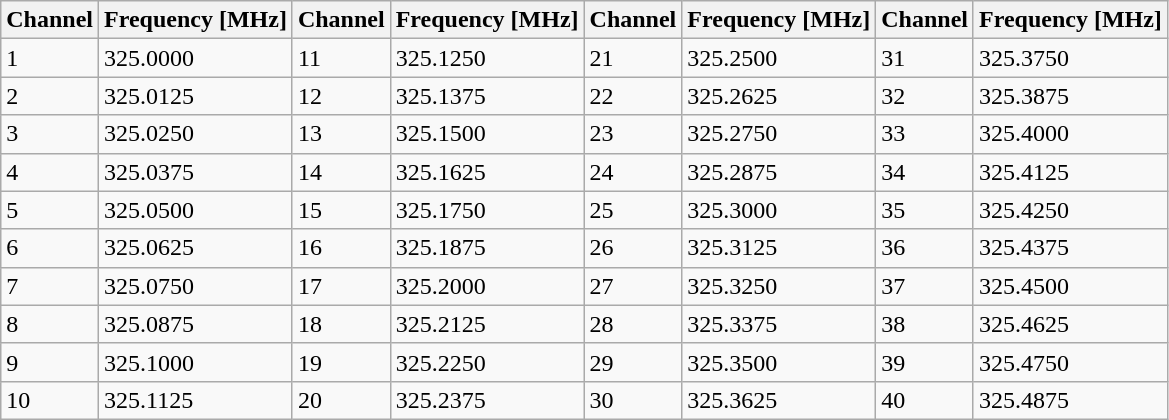<table class="wikitable">
<tr>
<th>Channel</th>
<th>Frequency [MHz]</th>
<th>Channel</th>
<th>Frequency [MHz]</th>
<th>Channel</th>
<th>Frequency [MHz]</th>
<th>Channel</th>
<th>Frequency [MHz]</th>
</tr>
<tr>
<td>1</td>
<td>325.0000</td>
<td>11</td>
<td>325.1250</td>
<td>21</td>
<td>325.2500</td>
<td>31</td>
<td>325.3750</td>
</tr>
<tr>
<td>2</td>
<td>325.0125</td>
<td>12</td>
<td>325.1375</td>
<td>22</td>
<td>325.2625</td>
<td>32</td>
<td>325.3875</td>
</tr>
<tr>
<td>3</td>
<td>325.0250</td>
<td>13</td>
<td>325.1500</td>
<td>23</td>
<td>325.2750</td>
<td>33</td>
<td>325.4000</td>
</tr>
<tr>
<td>4</td>
<td>325.0375</td>
<td>14</td>
<td>325.1625</td>
<td>24</td>
<td>325.2875</td>
<td>34</td>
<td>325.4125</td>
</tr>
<tr>
<td>5</td>
<td>325.0500</td>
<td>15</td>
<td>325.1750</td>
<td>25</td>
<td>325.3000</td>
<td>35</td>
<td>325.4250</td>
</tr>
<tr>
<td>6</td>
<td>325.0625</td>
<td>16</td>
<td>325.1875</td>
<td>26</td>
<td>325.3125</td>
<td>36</td>
<td>325.4375</td>
</tr>
<tr>
<td>7</td>
<td>325.0750</td>
<td>17</td>
<td>325.2000</td>
<td>27</td>
<td>325.3250</td>
<td>37</td>
<td>325.4500</td>
</tr>
<tr>
<td>8</td>
<td>325.0875</td>
<td>18</td>
<td>325.2125</td>
<td>28</td>
<td>325.3375</td>
<td>38</td>
<td>325.4625</td>
</tr>
<tr>
<td>9</td>
<td>325.1000</td>
<td>19</td>
<td>325.2250</td>
<td>29</td>
<td>325.3500</td>
<td>39</td>
<td>325.4750</td>
</tr>
<tr>
<td>10</td>
<td>325.1125</td>
<td>20</td>
<td>325.2375</td>
<td>30</td>
<td>325.3625</td>
<td>40</td>
<td>325.4875</td>
</tr>
</table>
